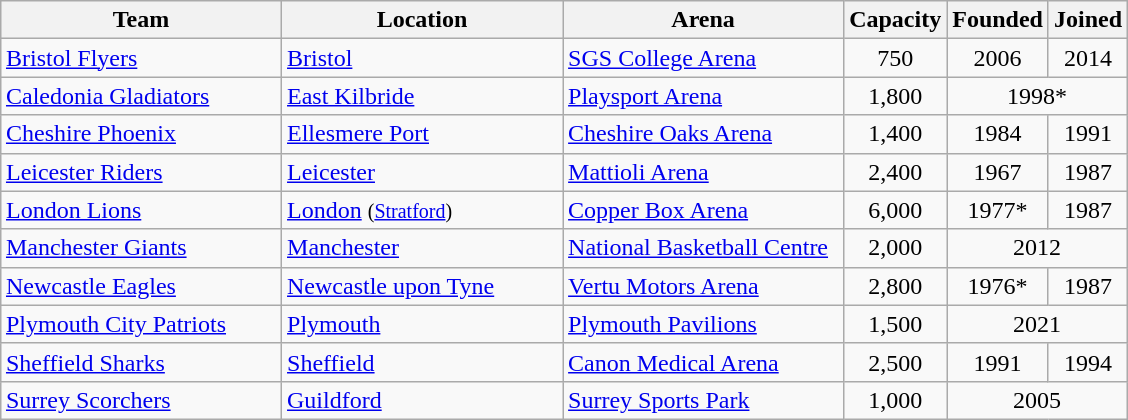<table class="wikitable sortable" style="text-align:left;margin:1em auto;">
<tr>
<th scope="col" style="width: 180px;">Team</th>
<th scope="col" style="width: 180px;">Location</th>
<th scope="col" style="width: 180px;">Arena</th>
<th>Capacity</th>
<th>Founded</th>
<th>Joined</th>
</tr>
<tr>
<td><a href='#'>Bristol Flyers</a></td>
<td> <a href='#'>Bristol</a></td>
<td><a href='#'>SGS College Arena</a></td>
<td align=center>750</td>
<td align=center>2006</td>
<td align=center>2014</td>
</tr>
<tr>
<td><a href='#'>Caledonia Gladiators</a></td>
<td> <a href='#'>East Kilbride</a></td>
<td><a href='#'>Playsport Arena</a></td>
<td align=center>1,800</td>
<td colspan="2" style="text-align:center;">1998*</td>
</tr>
<tr>
<td><a href='#'>Cheshire Phoenix</a></td>
<td> <a href='#'>Ellesmere Port</a></td>
<td><a href='#'>Cheshire Oaks Arena</a></td>
<td align=center>1,400</td>
<td align=center>1984</td>
<td align=center>1991</td>
</tr>
<tr>
<td><a href='#'>Leicester Riders</a></td>
<td> <a href='#'>Leicester</a></td>
<td><a href='#'>Mattioli Arena</a></td>
<td align=center>2,400</td>
<td align=center>1967</td>
<td align=center>1987</td>
</tr>
<tr>
<td><a href='#'>London Lions</a></td>
<td> <a href='#'>London</a> <small>(<a href='#'>Stratford</a>)</small></td>
<td><a href='#'>Copper Box Arena</a></td>
<td align=center>6,000</td>
<td align=center>1977*</td>
<td align=center>1987</td>
</tr>
<tr>
<td><a href='#'>Manchester Giants</a></td>
<td> <a href='#'>Manchester</a></td>
<td><a href='#'>National Basketball Centre</a></td>
<td align=center>2,000</td>
<td colspan="2" style="text-align:center;">2012</td>
</tr>
<tr>
<td><a href='#'>Newcastle Eagles</a></td>
<td> <a href='#'>Newcastle upon Tyne</a></td>
<td><a href='#'>Vertu Motors Arena</a></td>
<td align=center>2,800</td>
<td align=center>1976*</td>
<td align=center>1987</td>
</tr>
<tr>
<td><a href='#'>Plymouth City Patriots</a></td>
<td> <a href='#'>Plymouth</a></td>
<td><a href='#'>Plymouth Pavilions</a></td>
<td align=center>1,500</td>
<td colspan="2" style="text-align:center;">2021</td>
</tr>
<tr>
<td><a href='#'>Sheffield Sharks</a></td>
<td> <a href='#'>Sheffield</a></td>
<td><a href='#'>Canon Medical Arena</a></td>
<td align=center>2,500</td>
<td align=center>1991</td>
<td align=center>1994</td>
</tr>
<tr>
<td><a href='#'>Surrey Scorchers</a></td>
<td> <a href='#'>Guildford</a></td>
<td><a href='#'>Surrey Sports Park</a></td>
<td align=center>1,000</td>
<td colspan="2" style="text-align:center;">2005</td>
</tr>
</table>
